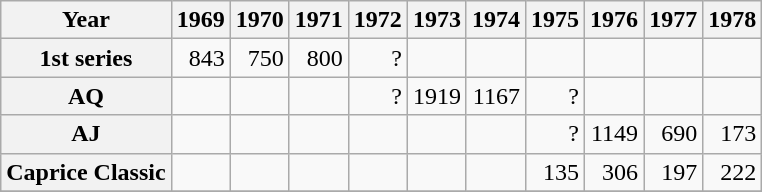<table class="wikitable">
<tr>
<th>Year</th>
<th>1969</th>
<th>1970</th>
<th>1971</th>
<th>1972</th>
<th>1973</th>
<th>1974</th>
<th>1975</th>
<th>1976</th>
<th>1977</th>
<th>1978</th>
</tr>
<tr>
<th>1st series</th>
<td align="right">843</td>
<td align="right">750</td>
<td align="right">800</td>
<td align="right">?</td>
<td></td>
<td></td>
<td></td>
<td></td>
<td></td>
<td></td>
</tr>
<tr>
<th>AQ</th>
<td></td>
<td></td>
<td></td>
<td align="right">?</td>
<td align="right">1919</td>
<td align="right">1167</td>
<td align="right">?</td>
<td></td>
<td></td>
<td></td>
</tr>
<tr>
<th>AJ</th>
<td></td>
<td></td>
<td></td>
<td></td>
<td></td>
<td></td>
<td align="right">?</td>
<td align="right">1149</td>
<td align="right">690</td>
<td align="right">173</td>
</tr>
<tr>
<th>Caprice Classic</th>
<td></td>
<td></td>
<td></td>
<td></td>
<td></td>
<td></td>
<td align="right">135</td>
<td align="right">306</td>
<td align="right">197</td>
<td align="right">222</td>
</tr>
<tr>
</tr>
</table>
